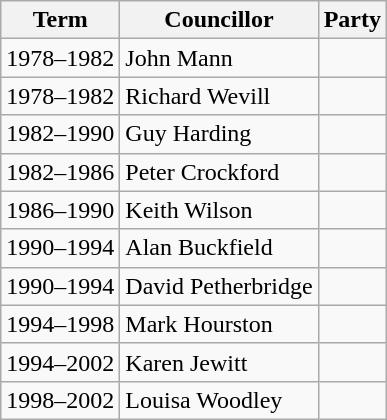<table class="wikitable">
<tr>
<th>Term</th>
<th>Councillor</th>
<th colspan=2>Party</th>
</tr>
<tr>
<td>1978–1982</td>
<td>John Mann</td>
<td></td>
</tr>
<tr>
<td>1978–1982</td>
<td>Richard Wevill</td>
<td></td>
</tr>
<tr>
<td>1982–1990</td>
<td>Guy Harding</td>
<td></td>
</tr>
<tr>
<td>1982–1986</td>
<td>Peter Crockford</td>
<td></td>
</tr>
<tr>
<td>1986–1990</td>
<td>Keith Wilson</td>
<td></td>
</tr>
<tr>
<td>1990–1994</td>
<td>Alan Buckfield</td>
<td></td>
</tr>
<tr>
<td>1990–1994</td>
<td>David Petherbridge</td>
<td></td>
</tr>
<tr>
<td>1994–1998</td>
<td>Mark Hourston</td>
<td></td>
</tr>
<tr>
<td>1994–2002</td>
<td>Karen Jewitt</td>
<td></td>
</tr>
<tr>
<td>1998–2002</td>
<td>Louisa Woodley</td>
<td></td>
</tr>
</table>
